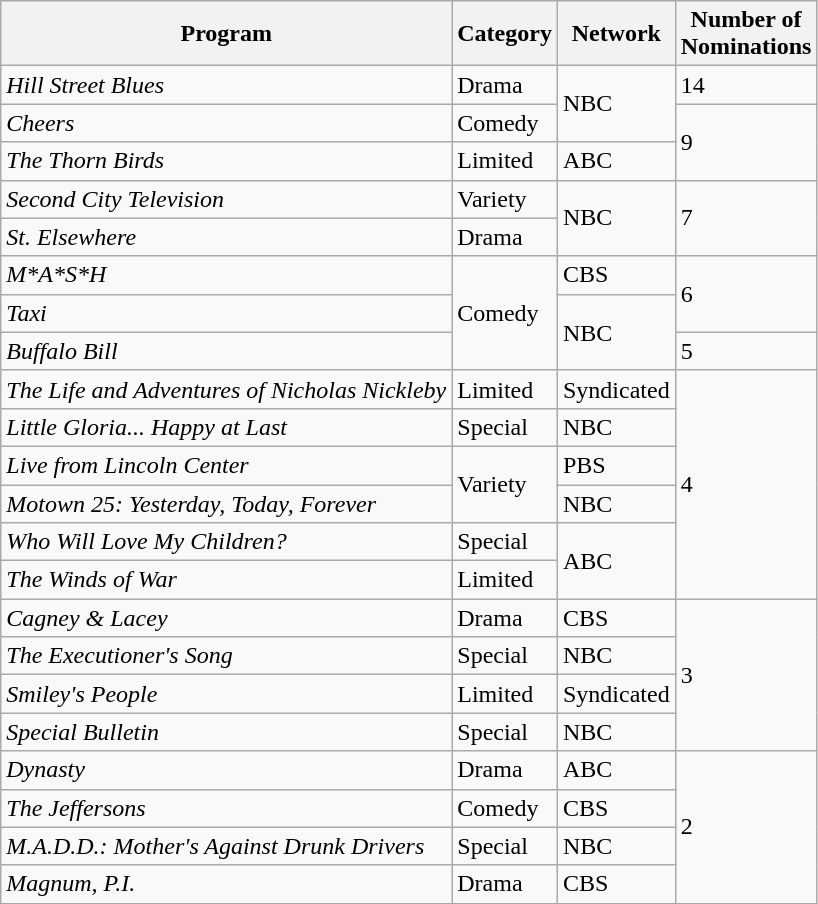<table class="wikitable">
<tr>
<th>Program</th>
<th>Category</th>
<th>Network</th>
<th>Number of<br>Nominations</th>
</tr>
<tr>
<td><em>Hill Street Blues</em></td>
<td>Drama</td>
<td rowspan="2">NBC</td>
<td>14</td>
</tr>
<tr>
<td><em>Cheers</em></td>
<td>Comedy</td>
<td rowspan="2">9</td>
</tr>
<tr>
<td><em>The Thorn Birds</em></td>
<td>Limited</td>
<td>ABC</td>
</tr>
<tr>
<td><em>Second City Television</em></td>
<td>Variety</td>
<td rowspan="2">NBC</td>
<td rowspan="2">7</td>
</tr>
<tr>
<td><em>St. Elsewhere</em></td>
<td>Drama</td>
</tr>
<tr>
<td><em>M*A*S*H</em></td>
<td rowspan="3">Comedy</td>
<td>CBS</td>
<td rowspan="2">6</td>
</tr>
<tr>
<td><em>Taxi</em></td>
<td rowspan="2">NBC</td>
</tr>
<tr>
<td><em>Buffalo Bill</em></td>
<td>5</td>
</tr>
<tr>
<td><em>The Life and Adventures of Nicholas Nickleby</em></td>
<td>Limited</td>
<td>Syndicated</td>
<td rowspan="6">4</td>
</tr>
<tr>
<td><em>Little Gloria... Happy at Last</em></td>
<td>Special</td>
<td>NBC</td>
</tr>
<tr>
<td><em>Live from Lincoln Center</em></td>
<td rowspan="2">Variety</td>
<td>PBS</td>
</tr>
<tr>
<td><em>Motown 25: Yesterday, Today, Forever</em></td>
<td>NBC</td>
</tr>
<tr>
<td><em>Who Will Love My Children?</em></td>
<td>Special</td>
<td rowspan="2">ABC</td>
</tr>
<tr>
<td><em>The Winds of War</em></td>
<td>Limited</td>
</tr>
<tr>
<td><em>Cagney & Lacey</em></td>
<td>Drama</td>
<td>CBS</td>
<td rowspan="4">3</td>
</tr>
<tr>
<td><em>The Executioner's Song</em></td>
<td>Special</td>
<td>NBC</td>
</tr>
<tr>
<td><em>Smiley's People</em></td>
<td>Limited</td>
<td>Syndicated</td>
</tr>
<tr>
<td><em>Special Bulletin</em></td>
<td>Special</td>
<td>NBC</td>
</tr>
<tr>
<td><em>Dynasty</em></td>
<td>Drama</td>
<td>ABC</td>
<td rowspan="4">2</td>
</tr>
<tr>
<td><em>The Jeffersons</em></td>
<td>Comedy</td>
<td>CBS</td>
</tr>
<tr>
<td><em>M.A.D.D.: Mother's Against Drunk Drivers</em></td>
<td>Special</td>
<td>NBC</td>
</tr>
<tr>
<td><em>Magnum, P.I.</em></td>
<td>Drama</td>
<td>CBS</td>
</tr>
</table>
